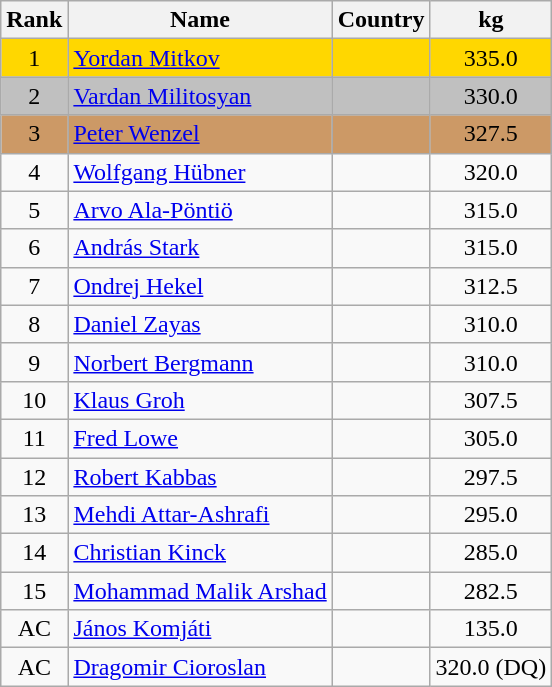<table class="wikitable sortable" style="text-align:center">
<tr>
<th>Rank</th>
<th>Name</th>
<th>Country</th>
<th>kg</th>
</tr>
<tr bgcolor=gold>
<td>1</td>
<td align="left"><a href='#'>Yordan Mitkov</a></td>
<td align="left"></td>
<td>335.0</td>
</tr>
<tr bgcolor=silver>
<td>2</td>
<td align="left"><a href='#'>Vardan Militosyan</a></td>
<td align="left"></td>
<td>330.0</td>
</tr>
<tr bgcolor=#CC9966>
<td>3</td>
<td align="left"><a href='#'>Peter Wenzel</a></td>
<td align="left"></td>
<td>327.5</td>
</tr>
<tr>
<td>4</td>
<td align="left"><a href='#'>Wolfgang Hübner</a></td>
<td align="left"></td>
<td>320.0</td>
</tr>
<tr>
<td>5</td>
<td align="left"><a href='#'>Arvo Ala-Pöntiö</a></td>
<td align="left"></td>
<td>315.0</td>
</tr>
<tr>
<td>6</td>
<td align="left"><a href='#'>András Stark</a></td>
<td align="left"></td>
<td>315.0</td>
</tr>
<tr>
<td>7</td>
<td align="left"><a href='#'>Ondrej Hekel</a></td>
<td align="left"></td>
<td>312.5</td>
</tr>
<tr>
<td>8</td>
<td align="left"><a href='#'>Daniel Zayas</a></td>
<td align="left"></td>
<td>310.0</td>
</tr>
<tr>
<td>9</td>
<td align="left"><a href='#'>Norbert Bergmann</a></td>
<td align="left"></td>
<td>310.0</td>
</tr>
<tr>
<td>10</td>
<td align="left"><a href='#'>Klaus Groh</a></td>
<td align="left"></td>
<td>307.5</td>
</tr>
<tr>
<td>11</td>
<td align="left"><a href='#'>Fred Lowe</a></td>
<td align="left"></td>
<td>305.0</td>
</tr>
<tr>
<td>12</td>
<td align="left"><a href='#'>Robert Kabbas</a></td>
<td align="left"></td>
<td>297.5</td>
</tr>
<tr>
<td>13</td>
<td align="left"><a href='#'>Mehdi Attar-Ashrafi</a></td>
<td align="left"></td>
<td>295.0</td>
</tr>
<tr>
<td>14</td>
<td align="left"><a href='#'>Christian Kinck</a></td>
<td align="left"></td>
<td>285.0</td>
</tr>
<tr>
<td>15</td>
<td align="left"><a href='#'>Mohammad Malik Arshad</a></td>
<td align="left"></td>
<td>282.5</td>
</tr>
<tr>
<td>AC</td>
<td align="left"><a href='#'>János Komjáti</a></td>
<td align="left"></td>
<td>135.0</td>
</tr>
<tr>
<td>AC</td>
<td align="left"><a href='#'>Dragomir Cioroslan</a></td>
<td align="left"></td>
<td>320.0 (DQ)</td>
</tr>
</table>
